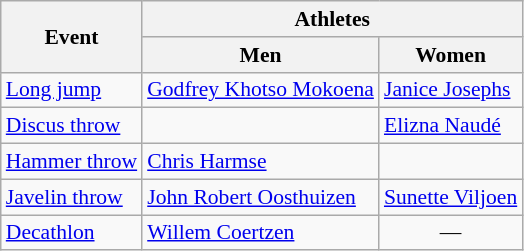<table class=wikitable style="font-size:90%">
<tr>
<th rowspan=2>Event</th>
<th colspan=2>Athletes</th>
</tr>
<tr>
<th>Men</th>
<th>Women</th>
</tr>
<tr>
<td><a href='#'>Long jump</a></td>
<td><a href='#'>Godfrey Khotso Mokoena</a></td>
<td><a href='#'>Janice Josephs</a></td>
</tr>
<tr>
<td><a href='#'>Discus throw</a></td>
<td></td>
<td><a href='#'>Elizna Naudé</a></td>
</tr>
<tr>
<td><a href='#'>Hammer throw</a></td>
<td><a href='#'>Chris Harmse</a></td>
<td></td>
</tr>
<tr>
<td><a href='#'>Javelin throw</a></td>
<td><a href='#'>John Robert Oosthuizen</a></td>
<td><a href='#'>Sunette Viljoen</a></td>
</tr>
<tr>
<td><a href='#'>Decathlon</a></td>
<td><a href='#'>Willem Coertzen</a></td>
<td align=center>—</td>
</tr>
</table>
